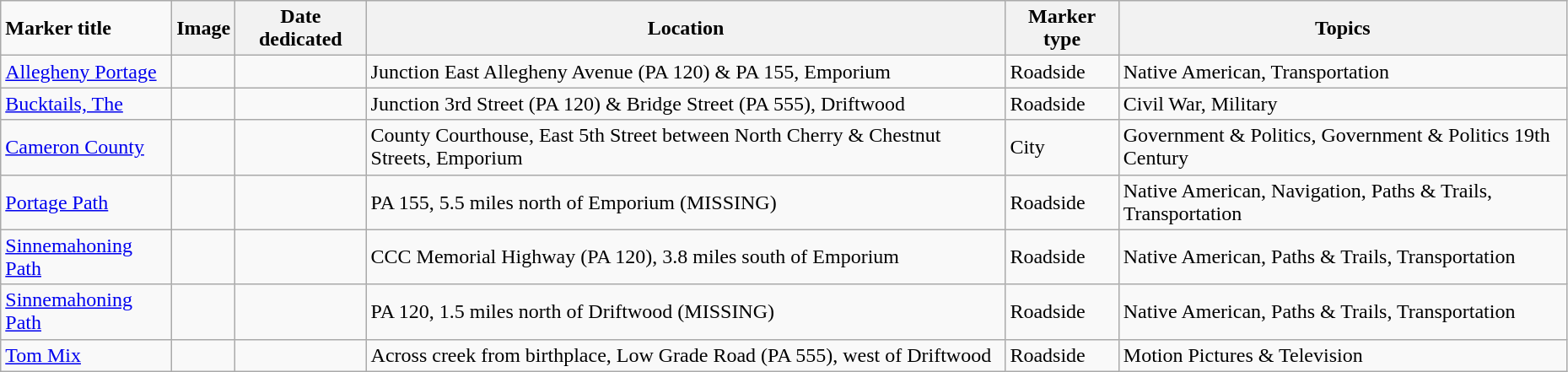<table class="wikitable sortable" style="width:98%">
<tr>
<td><strong>Marker title</strong></td>
<th class="unsortable"><strong>Image</strong></th>
<th><strong>Date dedicated</strong></th>
<th><strong>Location</strong></th>
<th><strong>Marker type</strong></th>
<th><strong>Topics</strong></th>
</tr>
<tr ->
<td><a href='#'>Allegheny Portage</a></td>
<td></td>
<td></td>
<td>Junction East Allegheny Avenue (PA 120) & PA 155, Emporium<br><small></small></td>
<td>Roadside</td>
<td>Native American, Transportation</td>
</tr>
<tr ->
<td><a href='#'>Bucktails, The</a></td>
<td></td>
<td></td>
<td>Junction 3rd Street (PA 120) & Bridge Street (PA 555), Driftwood<br><small></small></td>
<td>Roadside</td>
<td>Civil War, Military</td>
</tr>
<tr ->
<td><a href='#'>Cameron County</a></td>
<td></td>
<td></td>
<td>County Courthouse, East 5th Street between North Cherry & Chestnut Streets, Emporium<br><small></small></td>
<td>City</td>
<td>Government & Politics, Government & Politics 19th Century</td>
</tr>
<tr ->
<td><a href='#'>Portage Path</a></td>
<td></td>
<td></td>
<td>PA 155, 5.5 miles north of Emporium (MISSING)<br><small></small></td>
<td>Roadside</td>
<td>Native American, Navigation, Paths & Trails, Transportation</td>
</tr>
<tr ->
<td><a href='#'>Sinnemahoning Path</a></td>
<td></td>
<td></td>
<td>CCC Memorial Highway (PA 120), 3.8 miles south of Emporium<br><small></small></td>
<td>Roadside</td>
<td>Native American, Paths & Trails, Transportation</td>
</tr>
<tr ->
<td><a href='#'>Sinnemahoning Path</a></td>
<td></td>
<td></td>
<td>PA 120, 1.5 miles north of Driftwood (MISSING)<br><small></small></td>
<td>Roadside</td>
<td>Native American, Paths & Trails, Transportation</td>
</tr>
<tr ->
<td><a href='#'>Tom Mix</a></td>
<td></td>
<td></td>
<td>Across creek from birthplace, Low Grade Road (PA 555), west of Driftwood<br><small></small></td>
<td>Roadside</td>
<td>Motion Pictures & Television</td>
</tr>
</table>
